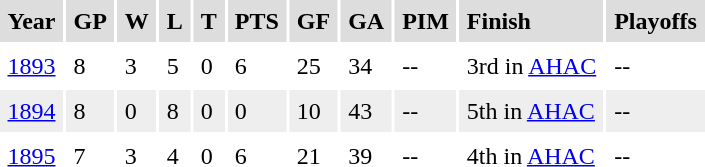<table cellpadding=5>
<tr bgcolor="#dddddd">
<td><strong>Year</strong></td>
<td><strong>GP</strong></td>
<td><strong>W</strong></td>
<td><strong>L</strong></td>
<td><strong>T</strong></td>
<td><strong>PTS</strong></td>
<td><strong>GF</strong></td>
<td><strong>GA</strong></td>
<td><strong>PIM</strong></td>
<td><strong>Finish</strong></td>
<td><strong>Playoffs</strong></td>
</tr>
<tr>
<td><a href='#'>1893</a></td>
<td>8</td>
<td>3</td>
<td>5</td>
<td>0</td>
<td>6</td>
<td>25</td>
<td>34</td>
<td>--</td>
<td>3rd in <a href='#'>AHAC</a></td>
<td>--</td>
</tr>
<tr bgcolor="#eeeeee">
<td><a href='#'>1894</a></td>
<td>8</td>
<td>0</td>
<td>8</td>
<td>0</td>
<td>0</td>
<td>10</td>
<td>43</td>
<td>--</td>
<td>5th in <a href='#'>AHAC</a></td>
<td>--</td>
</tr>
<tr>
<td><a href='#'>1895</a></td>
<td>7</td>
<td>3</td>
<td>4</td>
<td>0</td>
<td>6</td>
<td>21</td>
<td>39</td>
<td>--</td>
<td>4th in <a href='#'>AHAC</a></td>
<td>--</td>
</tr>
<tr>
</tr>
</table>
